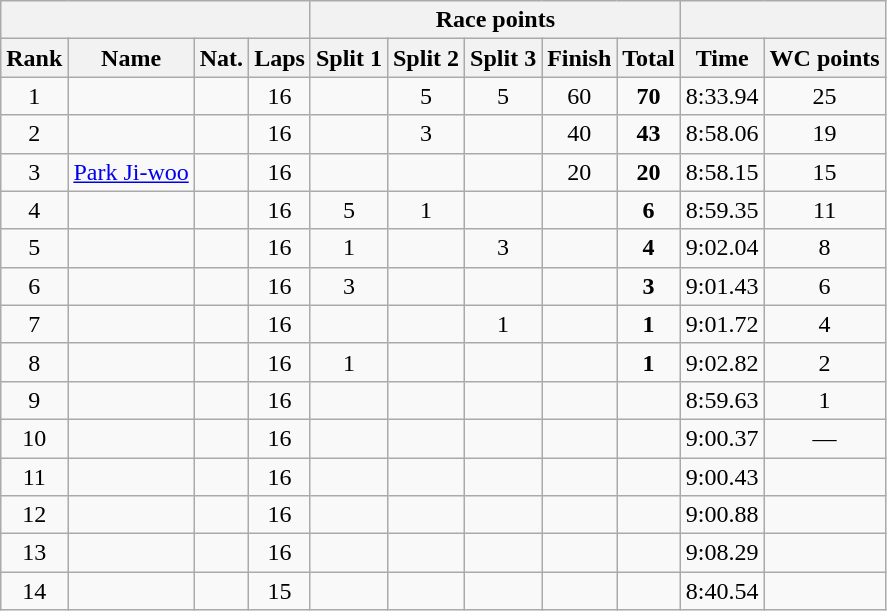<table class="wikitable sortable" style="text-align:center">
<tr>
<th colspan=4></th>
<th colspan=5>Race points</th>
<th colspan=2></th>
</tr>
<tr>
<th>Rank</th>
<th>Name</th>
<th>Nat.</th>
<th>Laps</th>
<th>Split 1</th>
<th>Split 2</th>
<th>Split 3</th>
<th>Finish</th>
<th>Total</th>
<th>Time</th>
<th>WC points</th>
</tr>
<tr>
<td>1</td>
<td align=left></td>
<td></td>
<td>16</td>
<td></td>
<td>5</td>
<td>5</td>
<td>60</td>
<td><strong>70</strong></td>
<td>8:33.94</td>
<td>25</td>
</tr>
<tr>
<td>2</td>
<td align=left></td>
<td></td>
<td>16</td>
<td></td>
<td>3</td>
<td></td>
<td>40</td>
<td><strong>43</strong></td>
<td>8:58.06</td>
<td>19</td>
</tr>
<tr>
<td>3</td>
<td align=left><a href='#'>Park Ji-woo</a></td>
<td></td>
<td>16</td>
<td></td>
<td></td>
<td></td>
<td>20</td>
<td><strong>20</strong></td>
<td>8:58.15</td>
<td>15</td>
</tr>
<tr>
<td>4</td>
<td align=left></td>
<td></td>
<td>16</td>
<td>5</td>
<td>1</td>
<td></td>
<td></td>
<td><strong>6</strong></td>
<td>8:59.35</td>
<td>11</td>
</tr>
<tr>
<td>5</td>
<td align=left></td>
<td></td>
<td>16</td>
<td>1</td>
<td></td>
<td>3</td>
<td></td>
<td><strong>4</strong></td>
<td>9:02.04</td>
<td>8</td>
</tr>
<tr>
<td>6</td>
<td align=left></td>
<td></td>
<td>16</td>
<td>3</td>
<td></td>
<td></td>
<td></td>
<td><strong>3</strong></td>
<td>9:01.43</td>
<td>6</td>
</tr>
<tr>
<td>7</td>
<td align=left></td>
<td></td>
<td>16</td>
<td></td>
<td></td>
<td>1</td>
<td></td>
<td><strong>1</strong></td>
<td>9:01.72</td>
<td>4</td>
</tr>
<tr>
<td>8</td>
<td align=left></td>
<td></td>
<td>16</td>
<td>1</td>
<td></td>
<td></td>
<td></td>
<td><strong>1</strong></td>
<td>9:02.82</td>
<td>2</td>
</tr>
<tr>
<td>9</td>
<td align=left></td>
<td></td>
<td>16</td>
<td></td>
<td></td>
<td></td>
<td></td>
<td></td>
<td>8:59.63</td>
<td>1</td>
</tr>
<tr>
<td>10</td>
<td align=left></td>
<td></td>
<td>16</td>
<td></td>
<td></td>
<td></td>
<td></td>
<td></td>
<td>9:00.37</td>
<td>—</td>
</tr>
<tr>
<td>11</td>
<td align=left></td>
<td></td>
<td>16</td>
<td></td>
<td></td>
<td></td>
<td></td>
<td></td>
<td>9:00.43</td>
<td></td>
</tr>
<tr>
<td>12</td>
<td align=left></td>
<td></td>
<td>16</td>
<td></td>
<td></td>
<td></td>
<td></td>
<td></td>
<td>9:00.88</td>
<td></td>
</tr>
<tr>
<td>13</td>
<td align=left></td>
<td></td>
<td>16</td>
<td></td>
<td></td>
<td></td>
<td></td>
<td></td>
<td>9:08.29</td>
<td></td>
</tr>
<tr>
<td>14</td>
<td align=left></td>
<td></td>
<td>15</td>
<td></td>
<td></td>
<td></td>
<td></td>
<td></td>
<td>8:40.54</td>
<td></td>
</tr>
</table>
